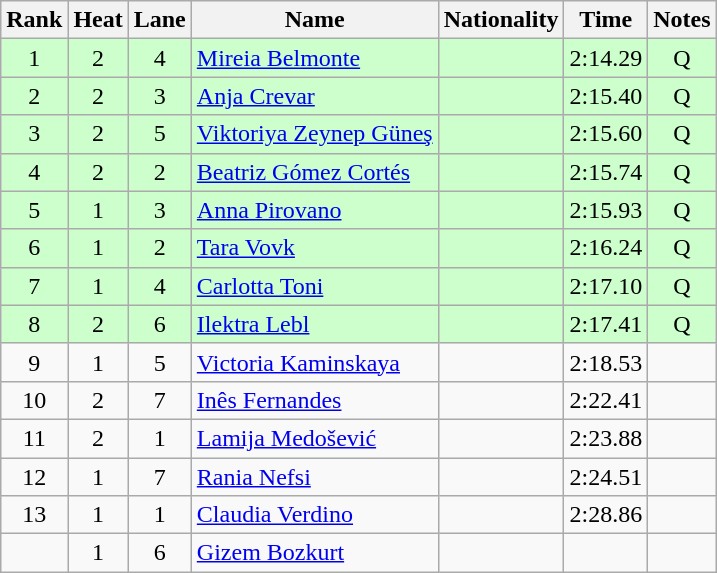<table class="wikitable sortable" style="text-align:center">
<tr>
<th>Rank</th>
<th>Heat</th>
<th>Lane</th>
<th>Name</th>
<th>Nationality</th>
<th>Time</th>
<th>Notes</th>
</tr>
<tr bgcolor=ccffcc>
<td>1</td>
<td>2</td>
<td>4</td>
<td align="left"><a href='#'>Mireia Belmonte</a></td>
<td align="left"></td>
<td>2:14.29</td>
<td>Q</td>
</tr>
<tr bgcolor="ccffcc">
<td>2</td>
<td>2</td>
<td>3</td>
<td align="left"><a href='#'>Anja Crevar</a></td>
<td align="left"></td>
<td>2:15.40</td>
<td>Q</td>
</tr>
<tr bgcolor="ccffcc">
<td>3</td>
<td>2</td>
<td>5</td>
<td align="left"><a href='#'>Viktoriya Zeynep Güneş</a></td>
<td align="left"></td>
<td>2:15.60</td>
<td>Q</td>
</tr>
<tr bgcolor="ccffcc">
<td>4</td>
<td>2</td>
<td>2</td>
<td align="left"><a href='#'>Beatriz Gómez Cortés</a></td>
<td align="left"></td>
<td>2:15.74</td>
<td>Q</td>
</tr>
<tr bgcolor="ccffcc">
<td>5</td>
<td>1</td>
<td>3</td>
<td align="left"><a href='#'>Anna Pirovano</a></td>
<td align="left"></td>
<td>2:15.93</td>
<td>Q</td>
</tr>
<tr bgcolor="ccffcc">
<td>6</td>
<td>1</td>
<td>2</td>
<td align="left"><a href='#'>Tara Vovk</a></td>
<td align="left"></td>
<td>2:16.24</td>
<td>Q</td>
</tr>
<tr bgcolor="ccffcc">
<td>7</td>
<td>1</td>
<td>4</td>
<td align="left"><a href='#'>Carlotta Toni</a></td>
<td align="left"></td>
<td>2:17.10</td>
<td>Q</td>
</tr>
<tr bgcolor="ccffcc">
<td>8</td>
<td>2</td>
<td>6</td>
<td align="left"><a href='#'>Ilektra Lebl</a></td>
<td align="left"></td>
<td>2:17.41</td>
<td>Q</td>
</tr>
<tr>
<td>9</td>
<td>1</td>
<td>5</td>
<td align="left"><a href='#'>Victoria Kaminskaya</a></td>
<td align="left"></td>
<td>2:18.53</td>
<td></td>
</tr>
<tr>
<td>10</td>
<td>2</td>
<td>7</td>
<td align="left"><a href='#'>Inês Fernandes</a></td>
<td align="left"></td>
<td>2:22.41</td>
<td></td>
</tr>
<tr>
<td>11</td>
<td>2</td>
<td>1</td>
<td align="left"><a href='#'>Lamija Medošević</a></td>
<td align="left"></td>
<td>2:23.88</td>
<td></td>
</tr>
<tr>
<td>12</td>
<td>1</td>
<td>7</td>
<td align="left"><a href='#'>Rania Nefsi</a></td>
<td align="left"></td>
<td>2:24.51</td>
<td></td>
</tr>
<tr>
<td>13</td>
<td>1</td>
<td>1</td>
<td align="left"><a href='#'>Claudia Verdino</a></td>
<td align="left"></td>
<td>2:28.86</td>
<td></td>
</tr>
<tr>
<td></td>
<td>1</td>
<td>6</td>
<td align="left"><a href='#'>Gizem Bozkurt</a></td>
<td align="left"></td>
<td></td>
<td></td>
</tr>
</table>
